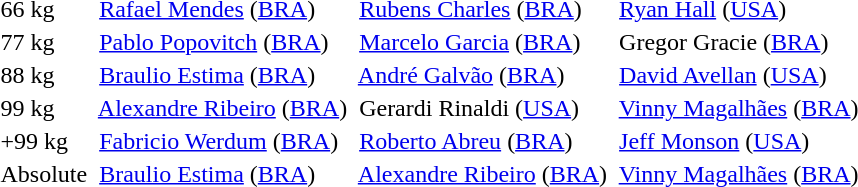<table>
<tr>
<td>66 kg</td>
<td> <a href='#'>Rafael Mendes</a> <span>(<a href='#'>BRA</a>)</span></td>
<td> <a href='#'>Rubens Charles</a> <span>(<a href='#'>BRA</a>)</span></td>
<td> <a href='#'>Ryan Hall</a> <span>(<a href='#'>USA</a>)</span></td>
</tr>
<tr>
<td>77 kg</td>
<td> <a href='#'>Pablo Popovitch</a> <span>(<a href='#'>BRA</a>)</span></td>
<td> <a href='#'>Marcelo Garcia</a> <span>(<a href='#'>BRA</a>)</span></td>
<td> Gregor Gracie <span>(<a href='#'>BRA</a>)</span></td>
</tr>
<tr>
<td>88 kg</td>
<td> <a href='#'>Braulio Estima</a> <span>(<a href='#'>BRA</a>)</span></td>
<td> <a href='#'>André Galvão</a> <span>(<a href='#'>BRA</a>)</span></td>
<td> <a href='#'>David Avellan</a> <span>(<a href='#'>USA</a>)</span></td>
</tr>
<tr>
<td>99 kg</td>
<td> <a href='#'>Alexandre Ribeiro</a> <span>(<a href='#'>BRA</a>)</span></td>
<td> Gerardi Rinaldi <span>(<a href='#'>USA</a>)</span></td>
<td> <a href='#'>Vinny Magalhães</a> <span>(<a href='#'>BRA</a>)</span></td>
</tr>
<tr>
<td>+99 kg</td>
<td> <a href='#'>Fabricio Werdum</a> <span>(<a href='#'>BRA</a>)</span></td>
<td> <a href='#'>Roberto Abreu</a> <span>(<a href='#'>BRA</a>)</span></td>
<td> <a href='#'>Jeff Monson</a> <span>(<a href='#'>USA</a>)</span></td>
</tr>
<tr>
<td>Absolute</td>
<td> <a href='#'>Braulio Estima</a> <span>(<a href='#'>BRA</a>)</span></td>
<td> <a href='#'>Alexandre Ribeiro</a> <span>(<a href='#'>BRA</a>)</span></td>
<td> <a href='#'>Vinny Magalhães</a> <span>(<a href='#'>BRA</a>)</span></td>
</tr>
<tr>
</tr>
</table>
